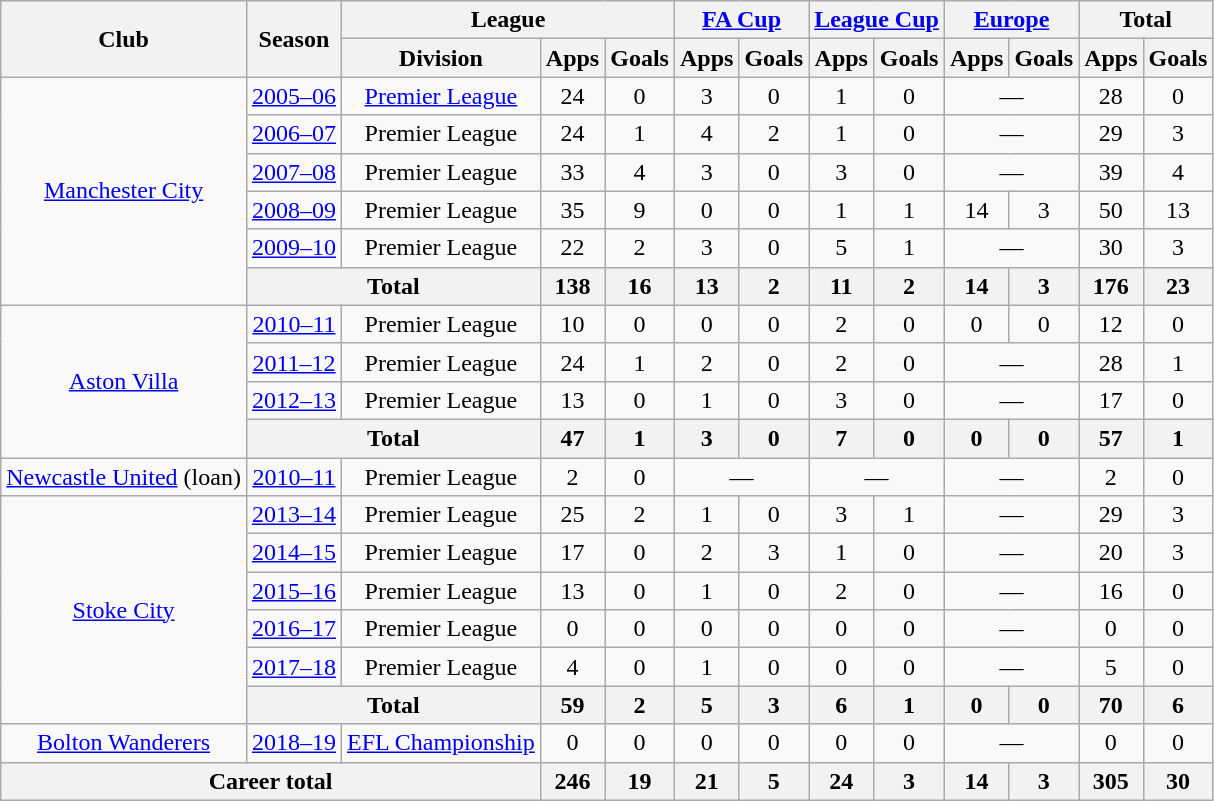<table class="wikitable" style="text-align:center">
<tr>
<th rowspan="2">Club</th>
<th rowspan="2">Season</th>
<th colspan="3">League</th>
<th colspan="2"><a href='#'>FA Cup</a></th>
<th colspan="2"><a href='#'>League Cup</a></th>
<th colspan="2"><a href='#'>Europe</a></th>
<th colspan="2">Total</th>
</tr>
<tr>
<th>Division</th>
<th>Apps</th>
<th>Goals</th>
<th>Apps</th>
<th>Goals</th>
<th>Apps</th>
<th>Goals</th>
<th>Apps</th>
<th>Goals</th>
<th>Apps</th>
<th>Goals</th>
</tr>
<tr>
<td rowspan="6"><a href='#'>Manchester City</a></td>
<td><a href='#'>2005–06</a></td>
<td><a href='#'>Premier League</a></td>
<td>24</td>
<td>0</td>
<td>3</td>
<td>0</td>
<td>1</td>
<td>0</td>
<td colspan="2">—</td>
<td>28</td>
<td>0</td>
</tr>
<tr>
<td><a href='#'>2006–07</a></td>
<td>Premier League</td>
<td>24</td>
<td>1</td>
<td>4</td>
<td>2</td>
<td>1</td>
<td>0</td>
<td colspan="2">—</td>
<td>29</td>
<td>3</td>
</tr>
<tr>
<td><a href='#'>2007–08</a></td>
<td>Premier League</td>
<td>33</td>
<td>4</td>
<td>3</td>
<td>0</td>
<td>3</td>
<td>0</td>
<td colspan="2">—</td>
<td>39</td>
<td>4</td>
</tr>
<tr>
<td><a href='#'>2008–09</a></td>
<td>Premier League</td>
<td>35</td>
<td>9</td>
<td>0</td>
<td>0</td>
<td>1</td>
<td>1</td>
<td>14</td>
<td>3</td>
<td>50</td>
<td>13</td>
</tr>
<tr>
<td><a href='#'>2009–10</a></td>
<td>Premier League</td>
<td>22</td>
<td>2</td>
<td>3</td>
<td>0</td>
<td>5</td>
<td>1</td>
<td colspan="2">—</td>
<td>30</td>
<td>3</td>
</tr>
<tr>
<th colspan="2">Total</th>
<th>138</th>
<th>16</th>
<th>13</th>
<th>2</th>
<th>11</th>
<th>2</th>
<th>14</th>
<th>3</th>
<th>176</th>
<th>23</th>
</tr>
<tr>
<td rowspan="4"><a href='#'>Aston Villa</a></td>
<td><a href='#'>2010–11</a></td>
<td>Premier League</td>
<td>10</td>
<td>0</td>
<td>0</td>
<td>0</td>
<td>2</td>
<td>0</td>
<td>0</td>
<td>0</td>
<td>12</td>
<td>0</td>
</tr>
<tr>
<td><a href='#'>2011–12</a></td>
<td>Premier League</td>
<td>24</td>
<td>1</td>
<td>2</td>
<td>0</td>
<td>2</td>
<td>0</td>
<td colspan="2">—</td>
<td>28</td>
<td>1</td>
</tr>
<tr>
<td><a href='#'>2012–13</a></td>
<td>Premier League</td>
<td>13</td>
<td>0</td>
<td>1</td>
<td>0</td>
<td>3</td>
<td>0</td>
<td colspan="2">—</td>
<td>17</td>
<td>0</td>
</tr>
<tr>
<th colspan="2">Total</th>
<th>47</th>
<th>1</th>
<th>3</th>
<th>0</th>
<th>7</th>
<th>0</th>
<th>0</th>
<th>0</th>
<th>57</th>
<th>1</th>
</tr>
<tr>
<td><a href='#'>Newcastle United</a> (loan)</td>
<td><a href='#'>2010–11</a></td>
<td>Premier League</td>
<td>2</td>
<td>0</td>
<td colspan="2">—</td>
<td colspan="2">—</td>
<td colspan="2">—</td>
<td>2</td>
<td>0</td>
</tr>
<tr>
<td rowspan="6"><a href='#'>Stoke City</a></td>
<td><a href='#'>2013–14</a></td>
<td>Premier League</td>
<td>25</td>
<td>2</td>
<td>1</td>
<td>0</td>
<td>3</td>
<td>1</td>
<td colspan="2">—</td>
<td>29</td>
<td>3</td>
</tr>
<tr>
<td><a href='#'>2014–15</a></td>
<td>Premier League</td>
<td>17</td>
<td>0</td>
<td>2</td>
<td>3</td>
<td>1</td>
<td>0</td>
<td colspan="2">—</td>
<td>20</td>
<td>3</td>
</tr>
<tr>
<td><a href='#'>2015–16</a></td>
<td>Premier League</td>
<td>13</td>
<td>0</td>
<td>1</td>
<td>0</td>
<td>2</td>
<td>0</td>
<td colspan="2">—</td>
<td>16</td>
<td>0</td>
</tr>
<tr>
<td><a href='#'>2016–17</a></td>
<td>Premier League</td>
<td>0</td>
<td>0</td>
<td>0</td>
<td>0</td>
<td>0</td>
<td>0</td>
<td colspan="2">—</td>
<td>0</td>
<td>0</td>
</tr>
<tr>
<td><a href='#'>2017–18</a></td>
<td>Premier League</td>
<td>4</td>
<td>0</td>
<td>1</td>
<td>0</td>
<td>0</td>
<td>0</td>
<td colspan="2">—</td>
<td>5</td>
<td>0</td>
</tr>
<tr>
<th colspan="2">Total</th>
<th>59</th>
<th>2</th>
<th>5</th>
<th>3</th>
<th>6</th>
<th>1</th>
<th>0</th>
<th>0</th>
<th>70</th>
<th>6</th>
</tr>
<tr>
<td><a href='#'>Bolton Wanderers</a></td>
<td><a href='#'>2018–19</a></td>
<td><a href='#'>EFL Championship</a></td>
<td>0</td>
<td>0</td>
<td>0</td>
<td>0</td>
<td>0</td>
<td>0</td>
<td colspan="2">—</td>
<td>0</td>
<td>0</td>
</tr>
<tr>
<th colspan="3">Career total</th>
<th>246</th>
<th>19</th>
<th>21</th>
<th>5</th>
<th>24</th>
<th>3</th>
<th>14</th>
<th>3</th>
<th>305</th>
<th>30</th>
</tr>
</table>
